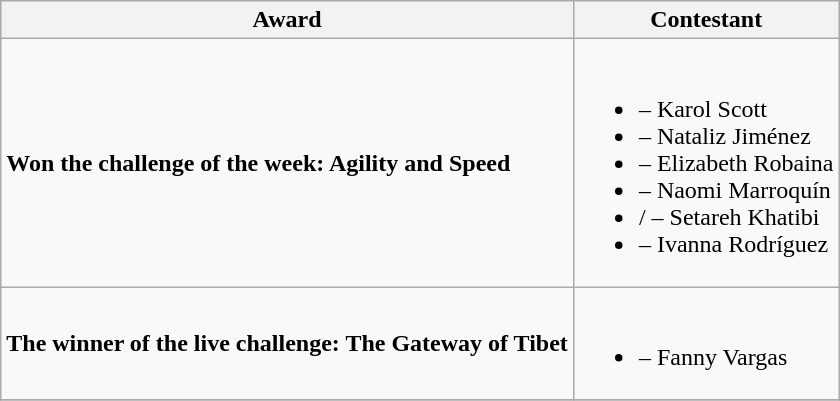<table class="wikitable" border="1">
<tr>
<th>Award</th>
<th>Contestant</th>
</tr>
<tr>
<td><strong>Won the challenge of the week: Agility and Speed</strong></td>
<td><br><ul><li><strong></strong> – Karol Scott</li><li><strong></strong> – Nataliz Jiménez</li><li><strong></strong> – Elizabeth Robaina</li><li><strong></strong> – Naomi Marroquín</li><li><strong></strong>/<strong></strong> – Setareh Khatibi</li><li><strong></strong> – Ivanna Rodríguez</li></ul></td>
</tr>
<tr>
<td><strong>The winner of the live challenge: The Gateway of Tibet</strong></td>
<td><br><ul><li><strong></strong> – Fanny Vargas</li></ul></td>
</tr>
<tr>
</tr>
</table>
